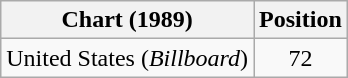<table class="wikitable sortable">
<tr>
<th align="left">Chart (1989)</th>
<th align="center">Position</th>
</tr>
<tr>
<td>United States (<em>Billboard</em>)</td>
<td style="text-align:center;">72</td>
</tr>
</table>
